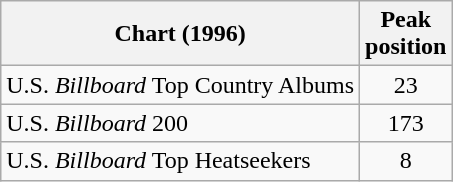<table class="wikitable">
<tr>
<th>Chart (1996)</th>
<th>Peak<br>position</th>
</tr>
<tr>
<td>U.S. <em>Billboard</em> Top Country Albums</td>
<td align="center">23</td>
</tr>
<tr>
<td>U.S. <em>Billboard</em> 200</td>
<td align="center">173</td>
</tr>
<tr>
<td>U.S. <em>Billboard</em> Top Heatseekers</td>
<td align="center">8</td>
</tr>
</table>
